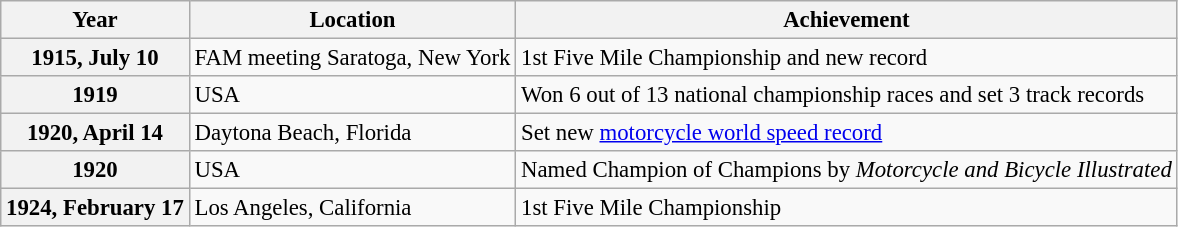<table class="wikitable" style="font-size: 95%;">
<tr>
<th>Year</th>
<th>Location</th>
<th>Achievement</th>
</tr>
<tr>
<th>1915, July 10</th>
<td>FAM meeting Saratoga, New York</td>
<td>1st Five Mile Championship and new record</td>
</tr>
<tr>
<th>1919</th>
<td>USA</td>
<td>Won 6 out of 13 national championship races and set 3 track records</td>
</tr>
<tr>
<th>1920, April 14</th>
<td>Daytona Beach, Florida</td>
<td>Set new <a href='#'>motorcycle world speed record</a></td>
</tr>
<tr>
<th>1920</th>
<td>USA</td>
<td>Named Champion of Champions by <em>Motorcycle and Bicycle Illustrated</em></td>
</tr>
<tr>
<th>1924, February 17</th>
<td>Los Angeles, California</td>
<td>1st Five Mile Championship</td>
</tr>
</table>
